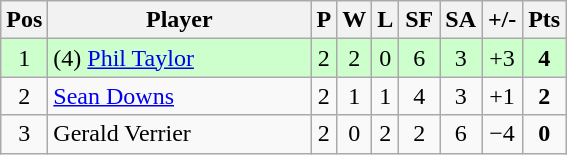<table class="wikitable" style="text-align:center; margin: 1em auto 1em auto, align:left">
<tr>
<th width=20>Pos</th>
<th width=168>Player</th>
<th width=3>P</th>
<th width=3>W</th>
<th width=3>L</th>
<th width=20>SF</th>
<th width=20>SA</th>
<th width=20>+/-</th>
<th width=20>Pts</th>
</tr>
<tr align=center style="background: #ccffcc;">
<td>1</td>
<td align="left"> (4) <a href='#'>Phil Taylor</a></td>
<td>2</td>
<td>2</td>
<td>0</td>
<td>6</td>
<td>3</td>
<td>+3</td>
<td><strong>4</strong></td>
</tr>
<tr align=center>
<td>2</td>
<td align="left"> <a href='#'>Sean Downs</a></td>
<td>2</td>
<td>1</td>
<td>1</td>
<td>4</td>
<td>3</td>
<td>+1</td>
<td><strong>2</strong></td>
</tr>
<tr align=center>
<td>3</td>
<td align="left"> Gerald Verrier</td>
<td>2</td>
<td>0</td>
<td>2</td>
<td>2</td>
<td>6</td>
<td>−4</td>
<td><strong>0</strong></td>
</tr>
</table>
